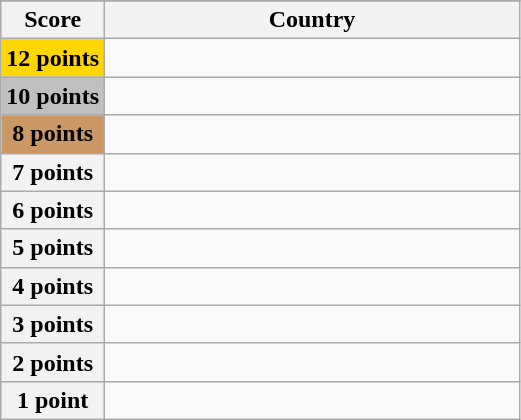<table class="wikitable">
<tr>
</tr>
<tr>
<th scope="col" width="20%">Score</th>
<th scope="col">Country</th>
</tr>
<tr>
<th scope="row" style="background:gold">12 points</th>
<td></td>
</tr>
<tr>
<th scope="row" style="background:silver">10 points</th>
<td></td>
</tr>
<tr>
<th scope="row" style="background:#CC9966">8 points</th>
<td></td>
</tr>
<tr>
<th scope="row">7 points</th>
<td></td>
</tr>
<tr>
<th scope="row">6 points</th>
<td></td>
</tr>
<tr>
<th scope="row">5 points</th>
<td></td>
</tr>
<tr>
<th scope="row">4 points</th>
<td></td>
</tr>
<tr>
<th scope="row">3 points</th>
<td></td>
</tr>
<tr>
<th scope="row">2 points</th>
<td></td>
</tr>
<tr>
<th scope="row">1 point</th>
<td></td>
</tr>
</table>
